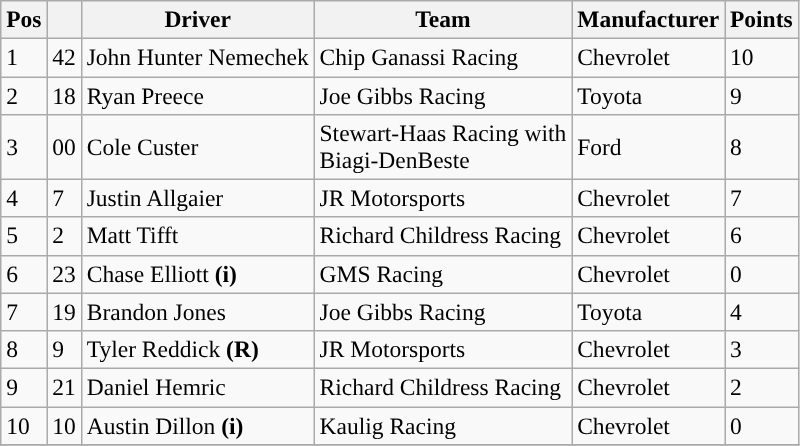<table class="wikitable" style="font-size:98%">
<tr>
<th>Pos</th>
<th></th>
<th>Driver</th>
<th>Team</th>
<th>Manufacturer</th>
<th>Points</th>
</tr>
<tr>
<td>1</td>
<td>42</td>
<td>John Hunter Nemechek</td>
<td>Chip Ganassi Racing</td>
<td>Chevrolet</td>
<td>10</td>
</tr>
<tr>
<td>2</td>
<td>18</td>
<td>Ryan Preece</td>
<td>Joe Gibbs Racing</td>
<td>Toyota</td>
<td>9</td>
</tr>
<tr>
<td>3</td>
<td>00</td>
<td>Cole Custer</td>
<td>Stewart-Haas Racing with <br> Biagi-DenBeste</td>
<td>Ford</td>
<td>8</td>
</tr>
<tr>
<td>4</td>
<td>7</td>
<td>Justin Allgaier</td>
<td>JR Motorsports</td>
<td>Chevrolet</td>
<td>7</td>
</tr>
<tr>
<td>5</td>
<td>2</td>
<td>Matt Tifft</td>
<td>Richard Childress Racing</td>
<td>Chevrolet</td>
<td>6</td>
</tr>
<tr>
<td>6</td>
<td>23</td>
<td>Chase Elliott <strong>(i)</strong></td>
<td>GMS Racing</td>
<td>Chevrolet</td>
<td>0</td>
</tr>
<tr>
<td>7</td>
<td>19</td>
<td>Brandon Jones</td>
<td>Joe Gibbs Racing</td>
<td>Toyota</td>
<td>4</td>
</tr>
<tr>
<td>8</td>
<td>9</td>
<td>Tyler Reddick <strong>(R)</strong></td>
<td>JR Motorsports</td>
<td>Chevrolet</td>
<td>3</td>
</tr>
<tr>
<td>9</td>
<td>21</td>
<td>Daniel Hemric</td>
<td>Richard Childress Racing</td>
<td>Chevrolet</td>
<td>2</td>
</tr>
<tr>
<td>10</td>
<td>10</td>
<td>Austin Dillon <strong>(i)</strong></td>
<td>Kaulig Racing</td>
<td>Chevrolet</td>
<td>0</td>
</tr>
<tr>
</tr>
</table>
